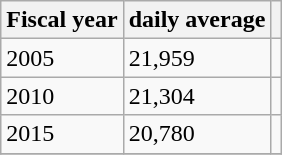<table class="wikitable">
<tr>
<th>Fiscal year</th>
<th>daily average</th>
<th></th>
</tr>
<tr>
<td>2005</td>
<td>21,959</td>
<td></td>
</tr>
<tr>
<td>2010</td>
<td>21,304</td>
<td></td>
</tr>
<tr>
<td>2015</td>
<td>20,780</td>
<td></td>
</tr>
<tr>
</tr>
</table>
